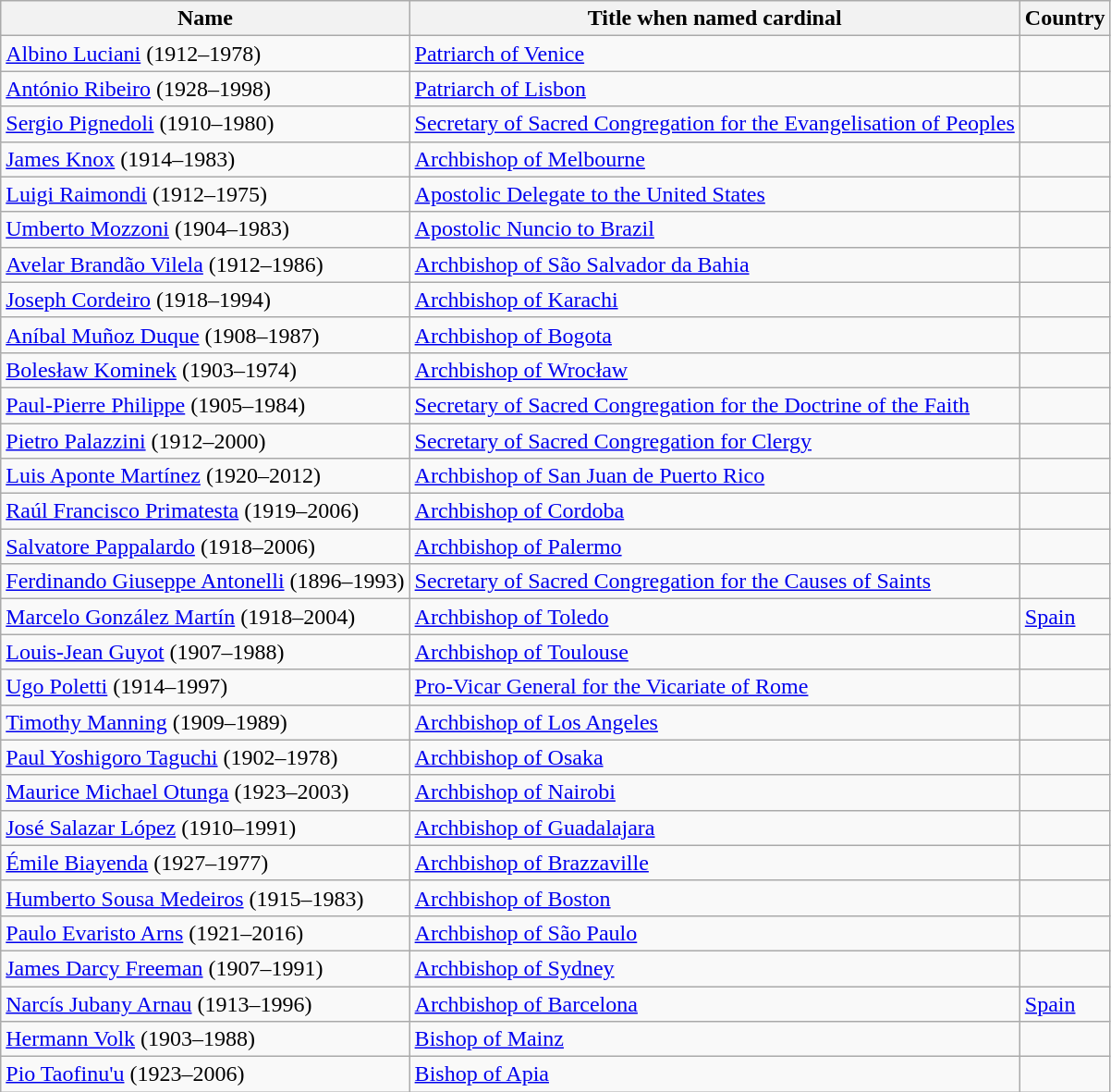<table class="wikitable sortable">
<tr>
<th>Name</th>
<th>Title when named cardinal</th>
<th>Country</th>
</tr>
<tr>
<td><a href='#'>Albino Luciani</a> (1912–1978)</td>
<td><a href='#'>Patriarch of Venice</a></td>
<td></td>
</tr>
<tr>
<td><a href='#'>António Ribeiro</a> (1928–1998)</td>
<td><a href='#'>Patriarch of Lisbon</a></td>
<td></td>
</tr>
<tr>
<td><a href='#'>Sergio Pignedoli</a> (1910–1980)</td>
<td><a href='#'>Secretary of Sacred Congregation for the Evangelisation of Peoples</a></td>
<td></td>
</tr>
<tr>
<td><a href='#'>James Knox</a> (1914–1983)</td>
<td><a href='#'>Archbishop of Melbourne</a></td>
<td></td>
</tr>
<tr>
<td><a href='#'>Luigi Raimondi</a> (1912–1975)</td>
<td><a href='#'>Apostolic Delegate to the United States</a></td>
<td></td>
</tr>
<tr>
<td><a href='#'>Umberto Mozzoni</a> (1904–1983)</td>
<td><a href='#'>Apostolic Nuncio to Brazil</a></td>
<td></td>
</tr>
<tr>
<td><a href='#'>Avelar Brandão Vilela</a> (1912–1986)</td>
<td><a href='#'>Archbishop of São Salvador da Bahia</a></td>
<td></td>
</tr>
<tr>
<td><a href='#'>Joseph Cordeiro</a> (1918–1994)</td>
<td><a href='#'>Archbishop of Karachi</a></td>
<td></td>
</tr>
<tr>
<td><a href='#'>Aníbal Muñoz Duque</a> (1908–1987)</td>
<td><a href='#'>Archbishop of Bogota</a></td>
<td></td>
</tr>
<tr>
<td><a href='#'>Bolesław Kominek</a> (1903–1974)</td>
<td><a href='#'>Archbishop of Wrocław</a></td>
<td></td>
</tr>
<tr>
<td><a href='#'>Paul-Pierre Philippe</a> (1905–1984)</td>
<td><a href='#'>Secretary of Sacred Congregation for the Doctrine of the Faith</a></td>
<td></td>
</tr>
<tr>
<td><a href='#'>Pietro Palazzini</a> (1912–2000)</td>
<td><a href='#'>Secretary of Sacred Congregation for Clergy</a></td>
<td></td>
</tr>
<tr>
<td><a href='#'>Luis Aponte Martínez</a> (1920–2012)</td>
<td><a href='#'>Archbishop of San Juan de Puerto Rico</a></td>
<td></td>
</tr>
<tr>
<td><a href='#'>Raúl Francisco Primatesta</a> (1919–2006)</td>
<td><a href='#'>Archbishop of Cordoba</a></td>
<td></td>
</tr>
<tr>
<td><a href='#'>Salvatore Pappalardo</a> (1918–2006)</td>
<td><a href='#'>Archbishop of Palermo</a></td>
<td></td>
</tr>
<tr>
<td><a href='#'>Ferdinando Giuseppe Antonelli</a> (1896–1993)</td>
<td><a href='#'>Secretary of Sacred Congregation for the Causes of Saints</a></td>
<td></td>
</tr>
<tr>
<td><a href='#'>Marcelo González Martín</a> (1918–2004)</td>
<td><a href='#'>Archbishop of Toledo</a></td>
<td> <a href='#'>Spain</a></td>
</tr>
<tr>
<td><a href='#'>Louis-Jean Guyot</a> (1907–1988)</td>
<td><a href='#'>Archbishop of Toulouse</a></td>
<td></td>
</tr>
<tr>
<td><a href='#'>Ugo Poletti</a> (1914–1997)</td>
<td><a href='#'>Pro-Vicar General for the Vicariate of Rome</a></td>
<td></td>
</tr>
<tr>
<td><a href='#'>Timothy Manning</a> (1909–1989)</td>
<td><a href='#'>Archbishop of Los Angeles</a></td>
<td></td>
</tr>
<tr>
<td><a href='#'>Paul Yoshigoro Taguchi</a> (1902–1978)</td>
<td><a href='#'>Archbishop of Osaka</a></td>
<td></td>
</tr>
<tr>
<td><a href='#'>Maurice Michael Otunga</a> (1923–2003)</td>
<td><a href='#'>Archbishop of Nairobi</a></td>
<td></td>
</tr>
<tr>
<td><a href='#'>José Salazar López</a> (1910–1991)</td>
<td><a href='#'>Archbishop of Guadalajara</a></td>
<td></td>
</tr>
<tr>
<td><a href='#'>Émile Biayenda</a> (1927–1977)</td>
<td><a href='#'>Archbishop of Brazzaville</a></td>
<td></td>
</tr>
<tr>
<td><a href='#'>Humberto Sousa Medeiros</a> (1915–1983)</td>
<td><a href='#'>Archbishop of Boston</a></td>
<td></td>
</tr>
<tr>
<td><a href='#'>Paulo Evaristo Arns</a> (1921–2016)</td>
<td><a href='#'>Archbishop of São Paulo</a></td>
<td></td>
</tr>
<tr>
<td><a href='#'>James Darcy Freeman</a> (1907–1991)</td>
<td><a href='#'>Archbishop of Sydney</a></td>
<td></td>
</tr>
<tr>
<td><a href='#'>Narcís Jubany Arnau</a> (1913–1996)</td>
<td><a href='#'>Archbishop of Barcelona</a></td>
<td> <a href='#'>Spain</a></td>
</tr>
<tr>
<td><a href='#'>Hermann Volk</a> (1903–1988)</td>
<td><a href='#'>Bishop of Mainz</a></td>
<td></td>
</tr>
<tr>
<td><a href='#'>Pio Taofinu'u</a> (1923–2006)</td>
<td><a href='#'>Bishop of Apia</a></td>
<td></td>
</tr>
</table>
